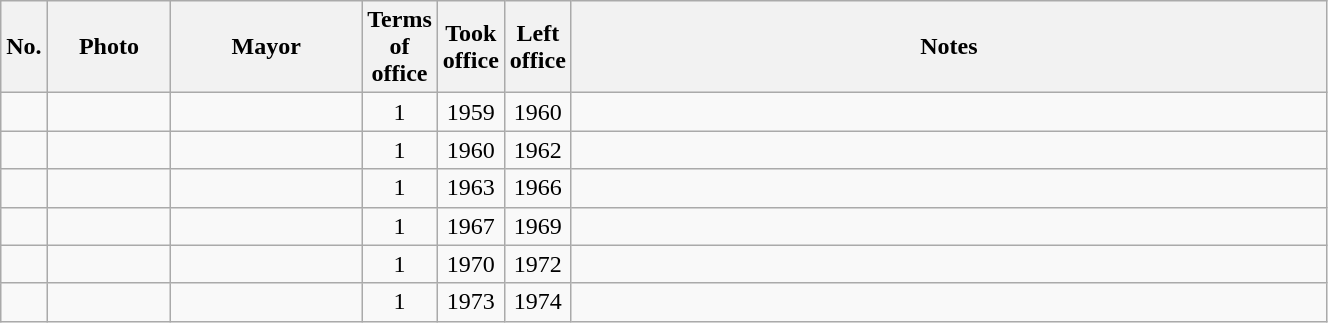<table class="sortable wikitable" style="text-align:left; font-size:100%; width:70%;">
<tr>
<th width="4em">No.</th>
<th width="75px">Photo</th>
<th width="120px">Mayor<br></th>
<th width="7em">Terms of office</th>
<th width="6em">Took office</th>
<th width="6em">Left office</th>
<th>Notes</th>
</tr>
<tr align="center">
<td></td>
<td></td>
<td></td>
<td align="center">1</td>
<td>1959</td>
<td>1960</td>
<td align="left"></td>
</tr>
<tr align="center">
<td></td>
<td></td>
<td><br></td>
<td align="center">1</td>
<td>1960</td>
<td>1962</td>
<td align="left"></td>
</tr>
<tr align="center">
<td></td>
<td></td>
<td></td>
<td align="center">1</td>
<td>1963</td>
<td>1966</td>
<td align="left"></td>
</tr>
<tr align="center">
<td></td>
<td></td>
<td></td>
<td align="center">1</td>
<td>1967</td>
<td>1969</td>
<td align="left"></td>
</tr>
<tr align="center">
<td></td>
<td></td>
<td></td>
<td align="center">1</td>
<td>1970</td>
<td>1972</td>
<td align="left"></td>
</tr>
<tr align="center">
<td></td>
<td></td>
<td><br></td>
<td align="center">1</td>
<td>1973</td>
<td>1974</td>
<td align="left"></td>
</tr>
</table>
